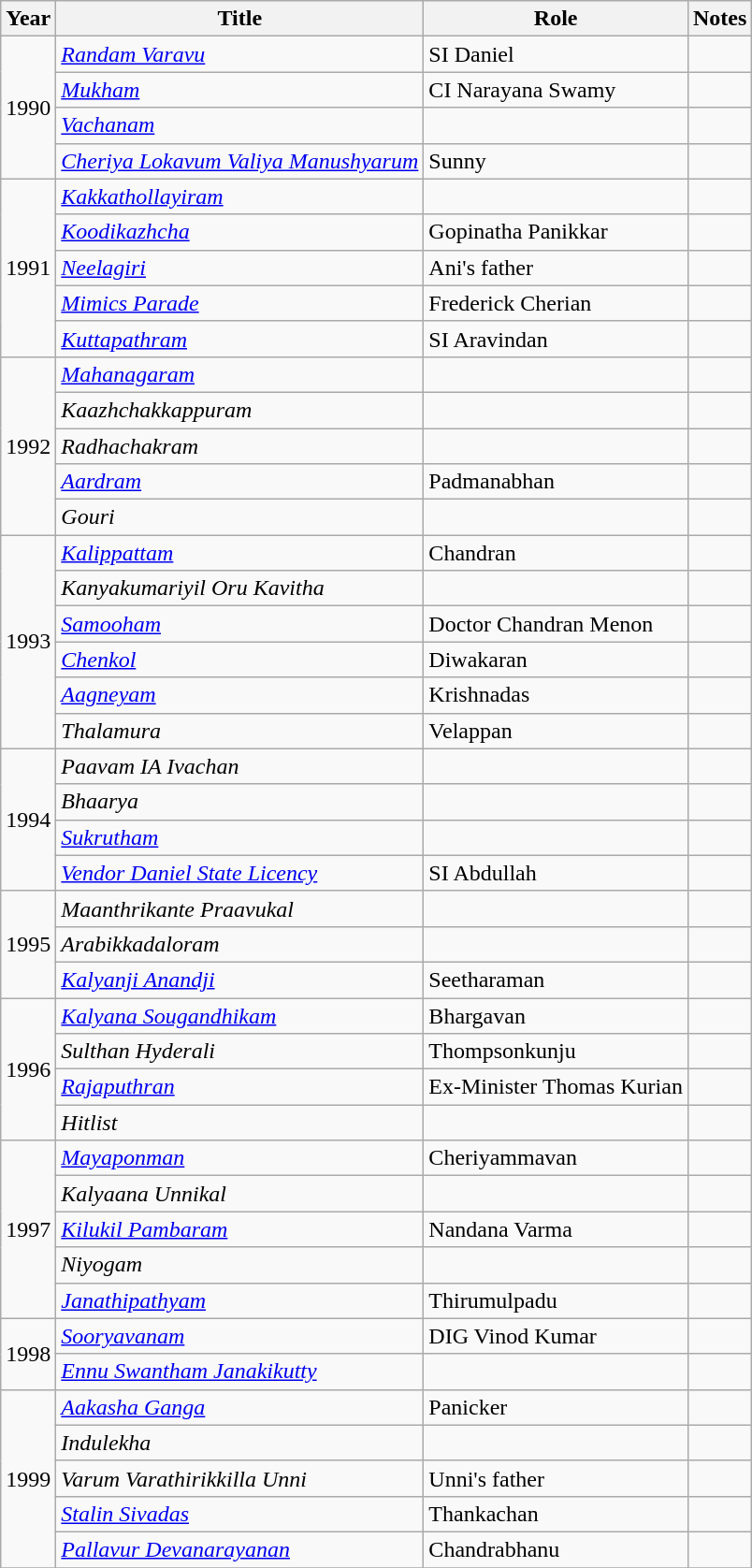<table class="wikitable sortable">
<tr>
<th>Year</th>
<th>Title</th>
<th>Role</th>
<th class="unsortable">Notes</th>
</tr>
<tr>
<td rowspan=4>1990</td>
<td><em><a href='#'>Randam Varavu</a></em></td>
<td>SI Daniel</td>
<td></td>
</tr>
<tr>
<td><em><a href='#'>Mukham</a></em></td>
<td>CI Narayana Swamy</td>
<td></td>
</tr>
<tr>
<td><em><a href='#'>Vachanam</a></em></td>
<td></td>
<td></td>
</tr>
<tr>
<td><em><a href='#'>Cheriya Lokavum Valiya Manushyarum</a></em></td>
<td>Sunny</td>
<td></td>
</tr>
<tr>
<td rowspan=5>1991</td>
<td><em><a href='#'>Kakkathollayiram</a></em></td>
<td></td>
<td></td>
</tr>
<tr>
<td><em><a href='#'>Koodikazhcha</a></em></td>
<td>Gopinatha Panikkar</td>
<td></td>
</tr>
<tr>
<td><em><a href='#'>Neelagiri</a></em></td>
<td>Ani's father</td>
<td></td>
</tr>
<tr>
<td><em><a href='#'>Mimics Parade</a></em></td>
<td>Frederick Cherian</td>
<td></td>
</tr>
<tr>
<td><em><a href='#'>Kuttapathram</a></em></td>
<td>SI Aravindan</td>
<td></td>
</tr>
<tr>
<td rowspan=5>1992</td>
<td><em><a href='#'>Mahanagaram</a></em></td>
<td></td>
<td></td>
</tr>
<tr>
<td><em>Kaazhchakkappuram</em></td>
<td></td>
<td></td>
</tr>
<tr>
<td><em>Radhachakram</em></td>
<td></td>
<td></td>
</tr>
<tr>
<td><em><a href='#'>Aardram</a></em></td>
<td>Padmanabhan</td>
<td></td>
</tr>
<tr>
<td><em>Gouri</em></td>
<td></td>
<td></td>
</tr>
<tr>
<td rowspan=6>1993</td>
<td><em><a href='#'>Kalippattam</a></em></td>
<td>Chandran</td>
<td></td>
</tr>
<tr>
<td><em>Kanyakumariyil Oru Kavitha</em></td>
<td></td>
<td></td>
</tr>
<tr>
<td><em><a href='#'>Samooham</a></em></td>
<td>Doctor Chandran Menon</td>
<td></td>
</tr>
<tr>
<td><em><a href='#'>Chenkol</a></em></td>
<td>Diwakaran</td>
<td></td>
</tr>
<tr>
<td><em><a href='#'>Aagneyam</a></em></td>
<td>Krishnadas</td>
<td></td>
</tr>
<tr>
<td><em>Thalamura</em></td>
<td>Velappan</td>
<td></td>
</tr>
<tr>
<td rowspan=4>1994</td>
<td><em>Paavam IA Ivachan</em></td>
<td></td>
<td></td>
</tr>
<tr>
<td><em>Bhaarya</em></td>
<td></td>
<td></td>
</tr>
<tr>
<td><em><a href='#'>Sukrutham</a></em></td>
<td></td>
<td></td>
</tr>
<tr>
<td><em><a href='#'>Vendor Daniel State Licency</a></em></td>
<td>SI Abdullah</td>
<td></td>
</tr>
<tr>
<td rowspan=3>1995</td>
<td><em>Maanthrikante Praavukal</em></td>
<td></td>
<td></td>
</tr>
<tr>
<td><em>Arabikkadaloram</em></td>
<td></td>
<td></td>
</tr>
<tr>
<td><em><a href='#'>Kalyanji Anandji</a></em></td>
<td>Seetharaman</td>
<td></td>
</tr>
<tr>
<td rowspan=4>1996</td>
<td><em><a href='#'>Kalyana Sougandhikam</a></em></td>
<td>Bhargavan</td>
<td></td>
</tr>
<tr>
<td><em>Sulthan Hyderali</em></td>
<td>Thompsonkunju</td>
<td></td>
</tr>
<tr>
<td><em><a href='#'>Rajaputhran</a></em></td>
<td>Ex-Minister Thomas Kurian</td>
<td></td>
</tr>
<tr>
<td><em>Hitlist</em></td>
<td></td>
<td></td>
</tr>
<tr>
<td rowspan=5>1997</td>
<td><em><a href='#'>Mayaponman</a></em></td>
<td>Cheriyammavan</td>
<td></td>
</tr>
<tr>
<td><em>Kalyaana Unnikal</em></td>
<td></td>
<td></td>
</tr>
<tr>
<td><em><a href='#'>Kilukil Pambaram</a></em></td>
<td>Nandana Varma</td>
<td></td>
</tr>
<tr>
<td><em>Niyogam</em></td>
<td></td>
<td></td>
</tr>
<tr>
<td><em><a href='#'>Janathipathyam</a></em></td>
<td>Thirumulpadu</td>
<td></td>
</tr>
<tr>
<td rowspan=2>1998</td>
<td><em><a href='#'>Sooryavanam</a></em></td>
<td>DIG Vinod Kumar</td>
<td></td>
</tr>
<tr>
<td><em><a href='#'>Ennu Swantham Janakikutty</a></em></td>
<td></td>
<td></td>
</tr>
<tr>
<td rowspan= 5>1999</td>
<td><em><a href='#'>Aakasha Ganga</a></em></td>
<td>Panicker</td>
<td></td>
</tr>
<tr>
<td><em>Indulekha</em></td>
<td></td>
<td></td>
</tr>
<tr>
<td><em>Varum Varathirikkilla Unni</em></td>
<td>Unni's father</td>
<td></td>
</tr>
<tr>
<td><em><a href='#'>Stalin Sivadas</a></em></td>
<td>Thankachan</td>
<td></td>
</tr>
<tr>
<td><em><a href='#'>Pallavur Devanarayanan</a></em></td>
<td>Chandrabhanu</td>
<td></td>
</tr>
<tr>
</tr>
</table>
